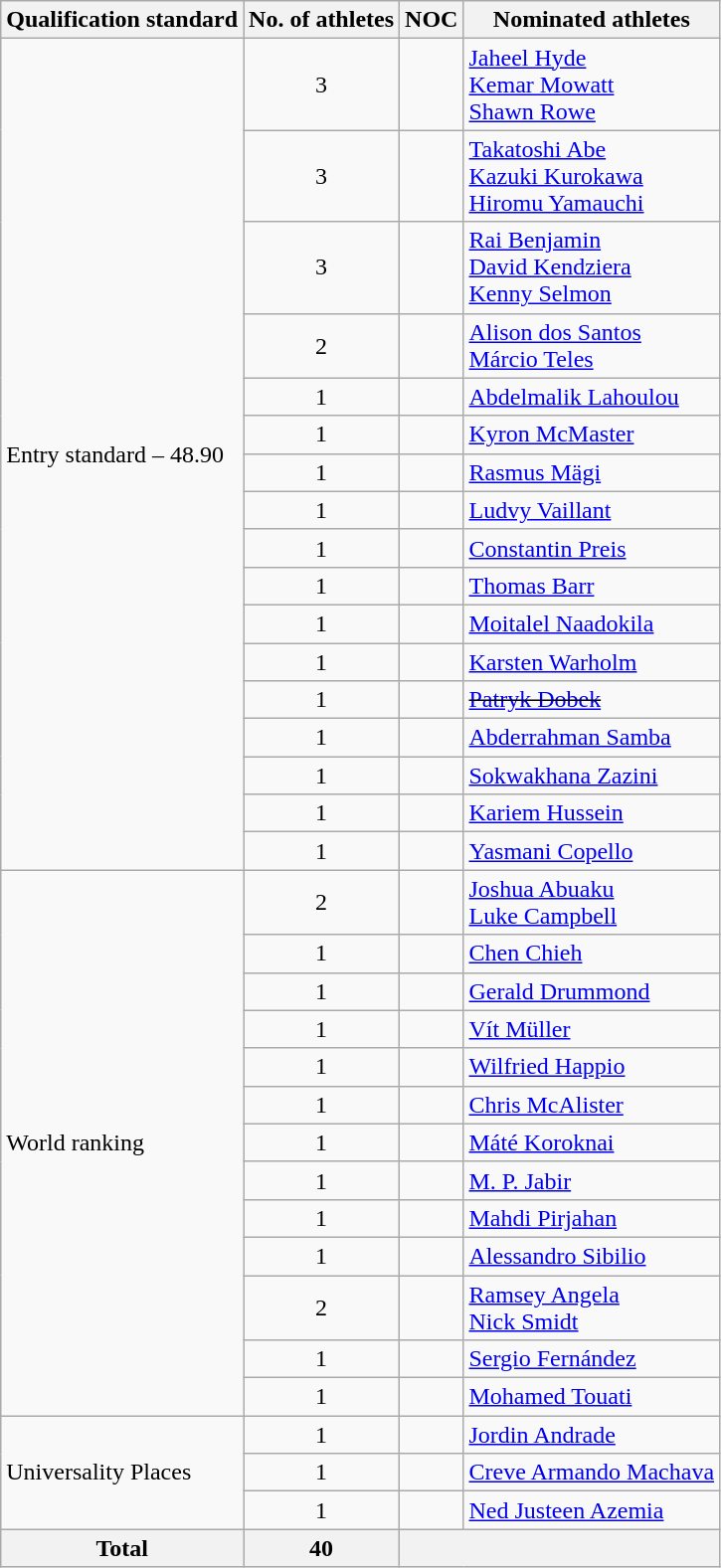<table class="wikitable" style="text-align:left;">
<tr>
<th>Qualification standard</th>
<th>No. of athletes</th>
<th>NOC</th>
<th>Nominated athletes</th>
</tr>
<tr>
<td rowspan=17>Entry standard – 48.90</td>
<td align=center>3</td>
<td></td>
<td><a href='#'>Jaheel Hyde</a><br><a href='#'>Kemar Mowatt</a><br><a href='#'>Shawn Rowe</a></td>
</tr>
<tr>
<td align=center>3</td>
<td></td>
<td><a href='#'>Takatoshi Abe</a><br><a href='#'>Kazuki Kurokawa</a><br><a href='#'>Hiromu Yamauchi</a></td>
</tr>
<tr>
<td align=center>3</td>
<td></td>
<td><a href='#'>Rai Benjamin</a><br><a href='#'>David Kendziera</a><br><a href='#'>Kenny Selmon</a></td>
</tr>
<tr>
<td align=center>2</td>
<td></td>
<td><a href='#'>Alison dos Santos</a><br><a href='#'>Márcio Teles</a></td>
</tr>
<tr>
<td align=center>1</td>
<td></td>
<td><a href='#'>Abdelmalik Lahoulou</a></td>
</tr>
<tr>
<td align=center>1</td>
<td></td>
<td><a href='#'>Kyron McMaster</a></td>
</tr>
<tr>
<td align=center>1</td>
<td></td>
<td><a href='#'>Rasmus Mägi</a></td>
</tr>
<tr>
<td align=center>1</td>
<td></td>
<td><a href='#'>Ludvy Vaillant</a></td>
</tr>
<tr>
<td align=center>1</td>
<td></td>
<td><a href='#'>Constantin Preis</a></td>
</tr>
<tr>
<td align=center>1</td>
<td></td>
<td><a href='#'>Thomas Barr</a></td>
</tr>
<tr>
<td align=center>1</td>
<td></td>
<td><a href='#'>Moitalel Naadokila</a></td>
</tr>
<tr>
<td align=center>1</td>
<td></td>
<td><a href='#'>Karsten Warholm</a></td>
</tr>
<tr>
<td align=center>1</td>
<td></td>
<td><s><a href='#'>Patryk Dobek</a></s></td>
</tr>
<tr>
<td align=center>1</td>
<td></td>
<td><a href='#'>Abderrahman Samba</a></td>
</tr>
<tr>
<td align=center>1</td>
<td></td>
<td><a href='#'>Sokwakhana Zazini</a></td>
</tr>
<tr>
<td align=center>1</td>
<td></td>
<td><a href='#'>Kariem Hussein</a></td>
</tr>
<tr>
<td align=center>1</td>
<td></td>
<td><a href='#'>Yasmani Copello</a></td>
</tr>
<tr>
<td rowspan=13>World ranking</td>
<td align=center>2</td>
<td></td>
<td><a href='#'>Joshua Abuaku</a><br><a href='#'>Luke Campbell</a></td>
</tr>
<tr>
<td align=center>1</td>
<td></td>
<td><a href='#'>Chen Chieh</a></td>
</tr>
<tr>
<td align=center>1</td>
<td></td>
<td><a href='#'>Gerald Drummond</a></td>
</tr>
<tr>
<td align=center>1</td>
<td></td>
<td><a href='#'>Vít Müller</a></td>
</tr>
<tr>
<td align=center>1</td>
<td></td>
<td><a href='#'>Wilfried Happio</a></td>
</tr>
<tr>
<td align=center>1</td>
<td></td>
<td><a href='#'>Chris McAlister</a></td>
</tr>
<tr>
<td align=center>1</td>
<td></td>
<td><a href='#'>Máté Koroknai</a></td>
</tr>
<tr>
<td align=center>1</td>
<td></td>
<td><a href='#'>M. P. Jabir</a></td>
</tr>
<tr>
<td align=center>1</td>
<td></td>
<td><a href='#'>Mahdi Pirjahan</a></td>
</tr>
<tr>
<td align=center>1</td>
<td></td>
<td><a href='#'>Alessandro Sibilio</a></td>
</tr>
<tr>
<td align=center>2</td>
<td></td>
<td><a href='#'>Ramsey Angela</a><br><a href='#'>Nick Smidt</a></td>
</tr>
<tr>
<td align=center>1</td>
<td></td>
<td><a href='#'>Sergio Fernández</a></td>
</tr>
<tr>
<td align=center>1</td>
<td></td>
<td><a href='#'>Mohamed Touati</a></td>
</tr>
<tr>
<td rowspan=3>Universality Places</td>
<td align=center>1</td>
<td></td>
<td><a href='#'>Jordin Andrade</a></td>
</tr>
<tr>
<td align=center>1</td>
<td></td>
<td><a href='#'>Creve Armando Machava</a></td>
</tr>
<tr>
<td align=center>1</td>
<td></td>
<td><a href='#'>Ned Justeen Azemia</a></td>
</tr>
<tr>
<th>Total</th>
<th>40</th>
<th colspan=2></th>
</tr>
</table>
